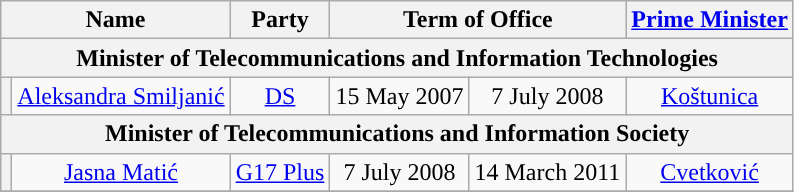<table class="wikitable" style="text-align:center;">
<tr>
<th colspan=2>Name<br></th>
<th>Party</th>
<th colspan=2>Term of Office</th>
<th><a href='#'>Prime Minister</a><br></th>
</tr>
<tr>
<th colspan=6>Minister of Telecommunications and Information Technologies</th>
</tr>
<tr>
<th style="background:"></th>
<td><a href='#'>Aleksandra Smiljanić</a><br></td>
<td><a href='#'>DS</a></td>
<td>15 May 2007</td>
<td>7 July 2008</td>
<td><a href='#'>Koštunica</a> </td>
</tr>
<tr>
<th colspan=6>Minister of Telecommunications and Information Society</th>
</tr>
<tr>
<th style="background:"></th>
<td><a href='#'>Jasna Matić</a><br></td>
<td><a href='#'>G17 Plus</a></td>
<td>7 July 2008</td>
<td>14 March 2011</td>
<td><a href='#'>Cvetković</a> </td>
</tr>
<tr>
</tr>
</table>
